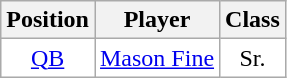<table class="wikitable sortable" border="1">
<tr>
<th>Position</th>
<th>Player</th>
<th>Class</th>
</tr>
<tr>
<td style="text-align:center; background:white"><a href='#'>QB</a></td>
<td style="text-align:center; background:white"><a href='#'>Mason Fine</a></td>
<td style="text-align:center; background:white">Sr.</td>
</tr>
</table>
